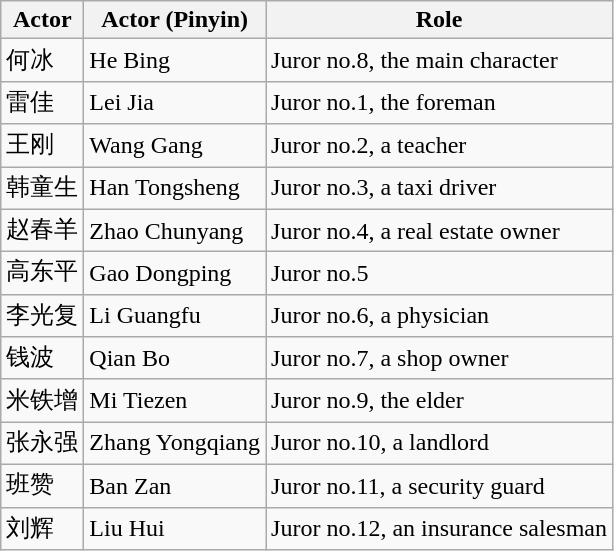<table class="wikitable">
<tr>
<th>Actor</th>
<th>Actor (Pinyin)</th>
<th>Role</th>
</tr>
<tr>
<td>何冰</td>
<td>He Bing</td>
<td>Juror no.8, the main character</td>
</tr>
<tr>
<td>雷佳</td>
<td>Lei Jia</td>
<td>Juror no.1, the foreman</td>
</tr>
<tr>
<td>王刚</td>
<td>Wang Gang</td>
<td>Juror no.2, a teacher</td>
</tr>
<tr>
<td>韩童生</td>
<td>Han Tongsheng</td>
<td>Juror no.3, a taxi driver</td>
</tr>
<tr>
<td>赵春羊</td>
<td>Zhao Chunyang</td>
<td>Juror no.4, a real estate owner</td>
</tr>
<tr>
<td>高东平</td>
<td>Gao Dongping</td>
<td>Juror no.5</td>
</tr>
<tr>
<td>李光复</td>
<td>Li Guangfu</td>
<td>Juror no.6, a physician</td>
</tr>
<tr>
<td>钱波</td>
<td>Qian Bo</td>
<td>Juror no.7, a shop owner</td>
</tr>
<tr>
<td>米铁增</td>
<td>Mi Tiezen</td>
<td>Juror no.9, the elder</td>
</tr>
<tr>
<td>张永强</td>
<td>Zhang Yongqiang</td>
<td>Juror no.10, a landlord</td>
</tr>
<tr>
<td>班赞</td>
<td>Ban Zan</td>
<td>Juror no.11, a security guard</td>
</tr>
<tr>
<td>刘辉</td>
<td>Liu Hui</td>
<td>Juror no.12, an insurance salesman</td>
</tr>
</table>
